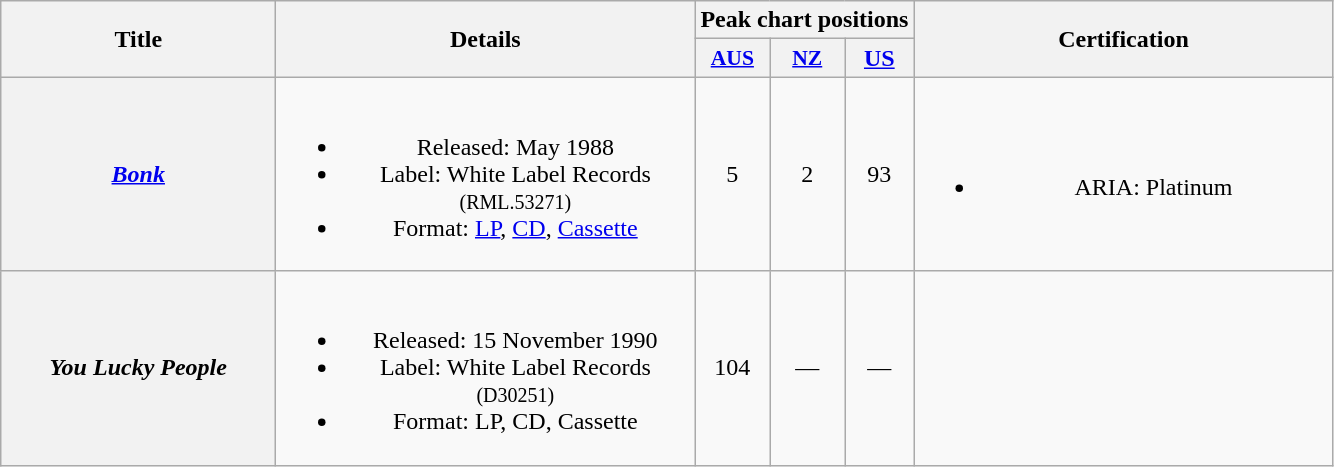<table class="wikitable plainrowheaders" style="text-align:center;" border="1">
<tr>
<th scope="col" rowspan="2" style="width:11em;">Title</th>
<th scope="col" rowspan="2" style="width:17em;">Details</th>
<th colspan="3" scope="col">Peak chart positions</th>
<th scope="col" rowspan="2" style="width:17em;">Certification</th>
</tr>
<tr>
<th scope="col" style="width:3em;font-size:90%;"><a href='#'>AUS</a><br></th>
<th scope="col" style="width:3em;font-size:90%;"><a href='#'>NZ</a><br></th>
<th><a href='#'>US</a><br></th>
</tr>
<tr>
<th scope="row"><em><a href='#'>Bonk</a></em></th>
<td><br><ul><li>Released: May 1988</li><li>Label: White Label Records <small>(RML.53271)</small></li><li>Format: <a href='#'>LP</a>, <a href='#'>CD</a>, <a href='#'>Cassette</a></li></ul></td>
<td>5</td>
<td>2</td>
<td>93</td>
<td><br><ul><li>ARIA: Platinum</li></ul></td>
</tr>
<tr>
<th scope="row"><em>You Lucky People</em></th>
<td><br><ul><li>Released: 15 November 1990</li><li>Label: White Label Records <small>(D30251)</small></li><li>Format: LP, CD, Cassette</li></ul></td>
<td>104</td>
<td>—</td>
<td>—</td>
<td></td>
</tr>
</table>
